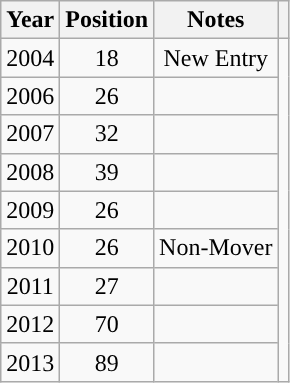<table class="wikitable plainrowheaders" style="text-align:center;">
<tr>
<th>Year</th>
<th>Position</th>
<th>Notes</th>
<th></th>
</tr>
<tr>
<td>2004</td>
<td>18</td>
<td>New Entry</td>
<td rowspan="9"></td>
</tr>
<tr>
<td>2006</td>
<td>26</td>
<td></td>
</tr>
<tr>
<td>2007</td>
<td>32</td>
<td></td>
</tr>
<tr>
<td>2008</td>
<td>39</td>
<td></td>
</tr>
<tr>
<td>2009</td>
<td>26</td>
<td></td>
</tr>
<tr>
<td>2010</td>
<td>26</td>
<td>Non-Mover</td>
</tr>
<tr>
<td>2011</td>
<td>27</td>
<td></td>
</tr>
<tr>
<td>2012</td>
<td>70</td>
<td></td>
</tr>
<tr>
<td>2013</td>
<td>89</td>
<td></td>
</tr>
</table>
